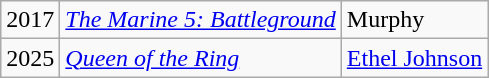<table class="wikitable sortable">
<tr>
<td>2017</td>
<td><em><a href='#'>The Marine 5: Battleground</a></em></td>
<td>Murphy</td>
</tr>
<tr>
<td>2025</td>
<td><em><a href='#'>Queen of the Ring</a></em></td>
<td><a href='#'>Ethel Johnson</a></td>
</tr>
</table>
